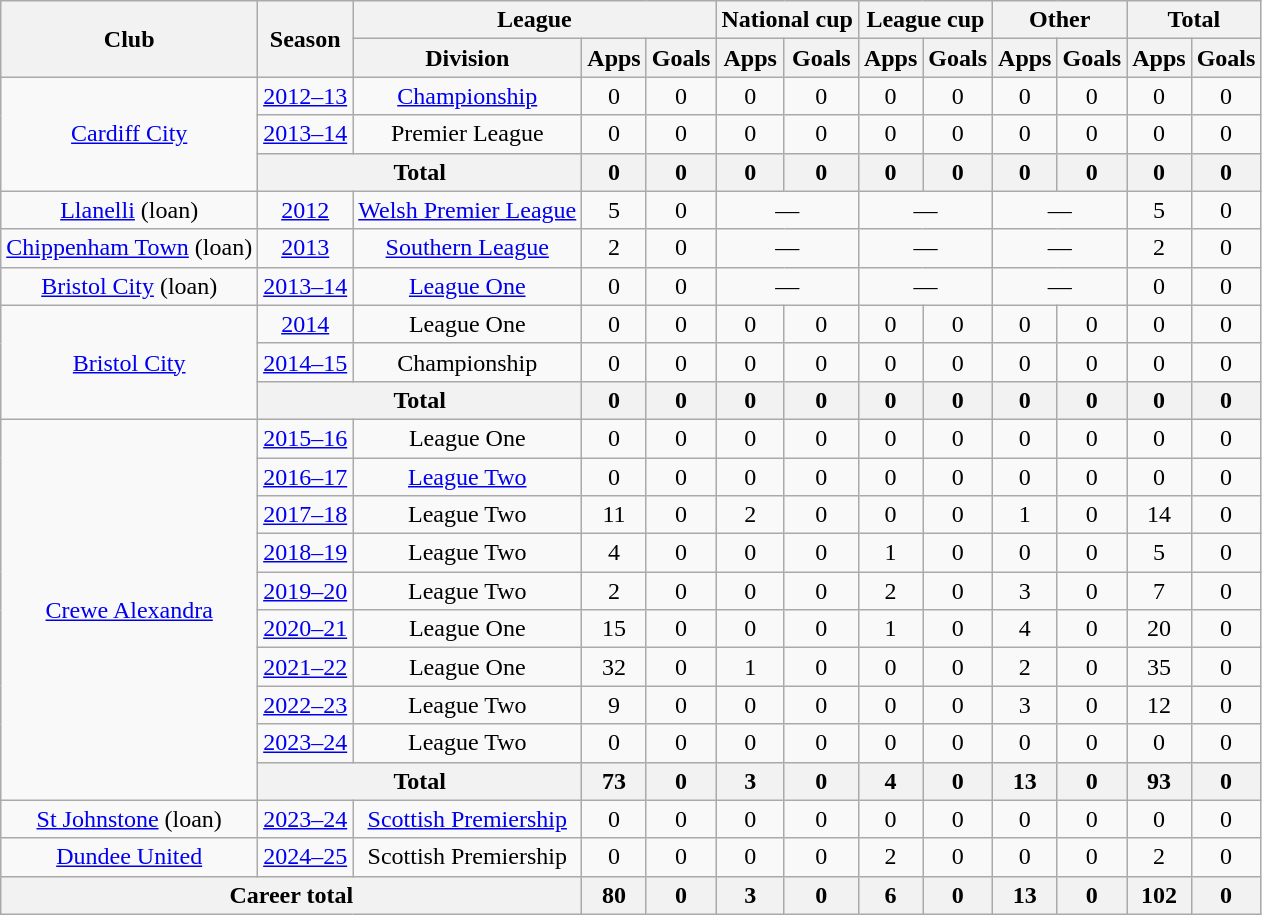<table class=wikitable style="text-align: center;">
<tr>
<th rowspan=2>Club</th>
<th rowspan=2>Season</th>
<th colspan=3>League</th>
<th colspan=2>National cup</th>
<th colspan=2>League cup</th>
<th colspan=2>Other</th>
<th colspan=2>Total</th>
</tr>
<tr>
<th>Division</th>
<th>Apps</th>
<th>Goals</th>
<th>Apps</th>
<th>Goals</th>
<th>Apps</th>
<th>Goals</th>
<th>Apps</th>
<th>Goals</th>
<th>Apps</th>
<th>Goals</th>
</tr>
<tr>
<td rowspan=3><a href='#'>Cardiff City</a></td>
<td><a href='#'>2012–13</a></td>
<td><a href='#'>Championship</a></td>
<td>0</td>
<td>0</td>
<td>0</td>
<td>0</td>
<td>0</td>
<td>0</td>
<td>0</td>
<td>0</td>
<td>0</td>
<td>0</td>
</tr>
<tr>
<td><a href='#'>2013–14</a></td>
<td>Premier League</td>
<td>0</td>
<td>0</td>
<td>0</td>
<td>0</td>
<td>0</td>
<td>0</td>
<td>0</td>
<td>0</td>
<td>0</td>
<td>0</td>
</tr>
<tr>
<th colspan=2>Total</th>
<th>0</th>
<th>0</th>
<th>0</th>
<th>0</th>
<th>0</th>
<th>0</th>
<th>0</th>
<th>0</th>
<th>0</th>
<th>0</th>
</tr>
<tr>
<td><a href='#'>Llanelli</a> (loan)</td>
<td><a href='#'>2012</a></td>
<td><a href='#'>Welsh Premier League</a></td>
<td>5</td>
<td>0</td>
<td colspan=2>—</td>
<td colspan=2>—</td>
<td colspan=2>—</td>
<td>5</td>
<td>0</td>
</tr>
<tr>
<td><a href='#'>Chippenham Town</a> (loan)</td>
<td><a href='#'>2013</a></td>
<td><a href='#'>Southern League</a></td>
<td>2</td>
<td>0</td>
<td colspan=2>—</td>
<td colspan=2>—</td>
<td colspan=2>—</td>
<td>2</td>
<td>0</td>
</tr>
<tr>
<td><a href='#'>Bristol City</a> (loan)</td>
<td><a href='#'>2013–14</a></td>
<td><a href='#'>League One</a></td>
<td>0</td>
<td>0</td>
<td colspan=2>—</td>
<td colspan=2>—</td>
<td colspan=2>—</td>
<td>0</td>
<td>0</td>
</tr>
<tr>
<td rowspan=3><a href='#'>Bristol City</a></td>
<td><a href='#'>2014</a></td>
<td>League One</td>
<td>0</td>
<td>0</td>
<td>0</td>
<td>0</td>
<td>0</td>
<td>0</td>
<td>0</td>
<td>0</td>
<td>0</td>
<td>0</td>
</tr>
<tr>
<td><a href='#'>2014–15</a></td>
<td>Championship</td>
<td>0</td>
<td>0</td>
<td>0</td>
<td>0</td>
<td>0</td>
<td>0</td>
<td>0</td>
<td>0</td>
<td>0</td>
<td>0</td>
</tr>
<tr>
<th colspan=2>Total</th>
<th>0</th>
<th>0</th>
<th>0</th>
<th>0</th>
<th>0</th>
<th>0</th>
<th>0</th>
<th>0</th>
<th>0</th>
<th>0</th>
</tr>
<tr>
<td rowspan=10><a href='#'>Crewe Alexandra</a></td>
<td><a href='#'>2015–16</a></td>
<td>League One</td>
<td>0</td>
<td>0</td>
<td>0</td>
<td>0</td>
<td>0</td>
<td>0</td>
<td>0</td>
<td>0</td>
<td>0</td>
<td>0</td>
</tr>
<tr>
<td><a href='#'>2016–17</a></td>
<td><a href='#'>League Two</a></td>
<td>0</td>
<td>0</td>
<td>0</td>
<td>0</td>
<td>0</td>
<td>0</td>
<td>0</td>
<td>0</td>
<td>0</td>
<td>0</td>
</tr>
<tr>
<td><a href='#'>2017–18</a></td>
<td>League Two</td>
<td>11</td>
<td>0</td>
<td>2</td>
<td>0</td>
<td>0</td>
<td>0</td>
<td>1</td>
<td>0</td>
<td>14</td>
<td>0</td>
</tr>
<tr>
<td><a href='#'>2018–19</a></td>
<td>League Two</td>
<td>4</td>
<td>0</td>
<td>0</td>
<td>0</td>
<td>1</td>
<td>0</td>
<td>0</td>
<td>0</td>
<td>5</td>
<td>0</td>
</tr>
<tr>
<td><a href='#'>2019–20</a></td>
<td>League Two</td>
<td>2</td>
<td>0</td>
<td>0</td>
<td>0</td>
<td>2</td>
<td>0</td>
<td>3</td>
<td>0</td>
<td>7</td>
<td>0</td>
</tr>
<tr>
<td><a href='#'>2020–21</a></td>
<td>League One</td>
<td>15</td>
<td>0</td>
<td>0</td>
<td>0</td>
<td>1</td>
<td>0</td>
<td>4</td>
<td>0</td>
<td>20</td>
<td>0</td>
</tr>
<tr>
<td><a href='#'>2021–22</a></td>
<td>League One</td>
<td>32</td>
<td>0</td>
<td>1</td>
<td>0</td>
<td>0</td>
<td>0</td>
<td>2</td>
<td>0</td>
<td>35</td>
<td>0</td>
</tr>
<tr>
<td><a href='#'>2022–23</a></td>
<td>League Two</td>
<td>9</td>
<td>0</td>
<td>0</td>
<td>0</td>
<td>0</td>
<td>0</td>
<td>3</td>
<td>0</td>
<td>12</td>
<td>0</td>
</tr>
<tr>
<td><a href='#'>2023–24</a></td>
<td>League Two</td>
<td>0</td>
<td>0</td>
<td>0</td>
<td>0</td>
<td>0</td>
<td>0</td>
<td>0</td>
<td>0</td>
<td>0</td>
<td>0</td>
</tr>
<tr>
<th colspan=2>Total</th>
<th>73</th>
<th>0</th>
<th>3</th>
<th>0</th>
<th>4</th>
<th>0</th>
<th>13</th>
<th>0</th>
<th>93</th>
<th>0</th>
</tr>
<tr>
<td><a href='#'>St Johnstone</a> (loan)</td>
<td><a href='#'>2023–24</a></td>
<td><a href='#'>Scottish Premiership</a></td>
<td>0</td>
<td>0</td>
<td>0</td>
<td>0</td>
<td>0</td>
<td>0</td>
<td>0</td>
<td>0</td>
<td>0</td>
<td>0</td>
</tr>
<tr>
<td><a href='#'>Dundee United</a></td>
<td><a href='#'>2024–25</a></td>
<td>Scottish Premiership</td>
<td>0</td>
<td>0</td>
<td>0</td>
<td>0</td>
<td>2</td>
<td>0</td>
<td>0</td>
<td>0</td>
<td>2</td>
<td>0</td>
</tr>
<tr>
<th colspan="3">Career total</th>
<th>80</th>
<th>0</th>
<th>3</th>
<th>0</th>
<th>6</th>
<th>0</th>
<th>13</th>
<th>0</th>
<th>102</th>
<th>0</th>
</tr>
</table>
